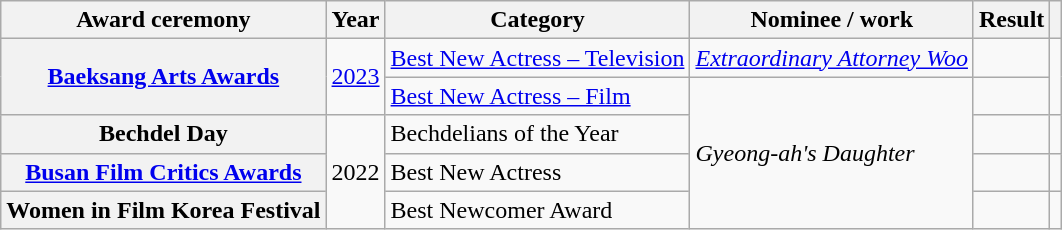<table class="wikitable plainrowheaders sortable">
<tr>
<th scope="col">Award ceremony</th>
<th scope="col">Year</th>
<th scope="col">Category</th>
<th scope="col">Nominee / work</th>
<th scope="col">Result</th>
<th scope="col" class="unsortable"></th>
</tr>
<tr>
<th scope="row" rowspan="2"><a href='#'>Baeksang Arts Awards</a></th>
<td rowspan="2" style="text-align:center"><a href='#'>2023</a></td>
<td><a href='#'>Best New Actress – Television</a></td>
<td><em><a href='#'>Extraordinary Attorney Woo</a></em></td>
<td></td>
<td rowspan="2" style="text-align:center"></td>
</tr>
<tr>
<td><a href='#'>Best New Actress – Film</a></td>
<td rowspan="4"><em>Gyeong-ah's Daughter</em></td>
<td></td>
</tr>
<tr>
<th scope="row">Bechdel Day</th>
<td rowspan="3" style="text-align:center">2022</td>
<td>Bechdelians of the Year</td>
<td></td>
<td style="text-align:center"></td>
</tr>
<tr>
<th scope="row"><a href='#'>Busan Film Critics Awards</a></th>
<td>Best New Actress</td>
<td></td>
<td style="text-align:center"></td>
</tr>
<tr>
<th scope="row">Women in Film Korea Festival</th>
<td>Best Newcomer Award</td>
<td></td>
<td style="text-align:center"></td>
</tr>
</table>
